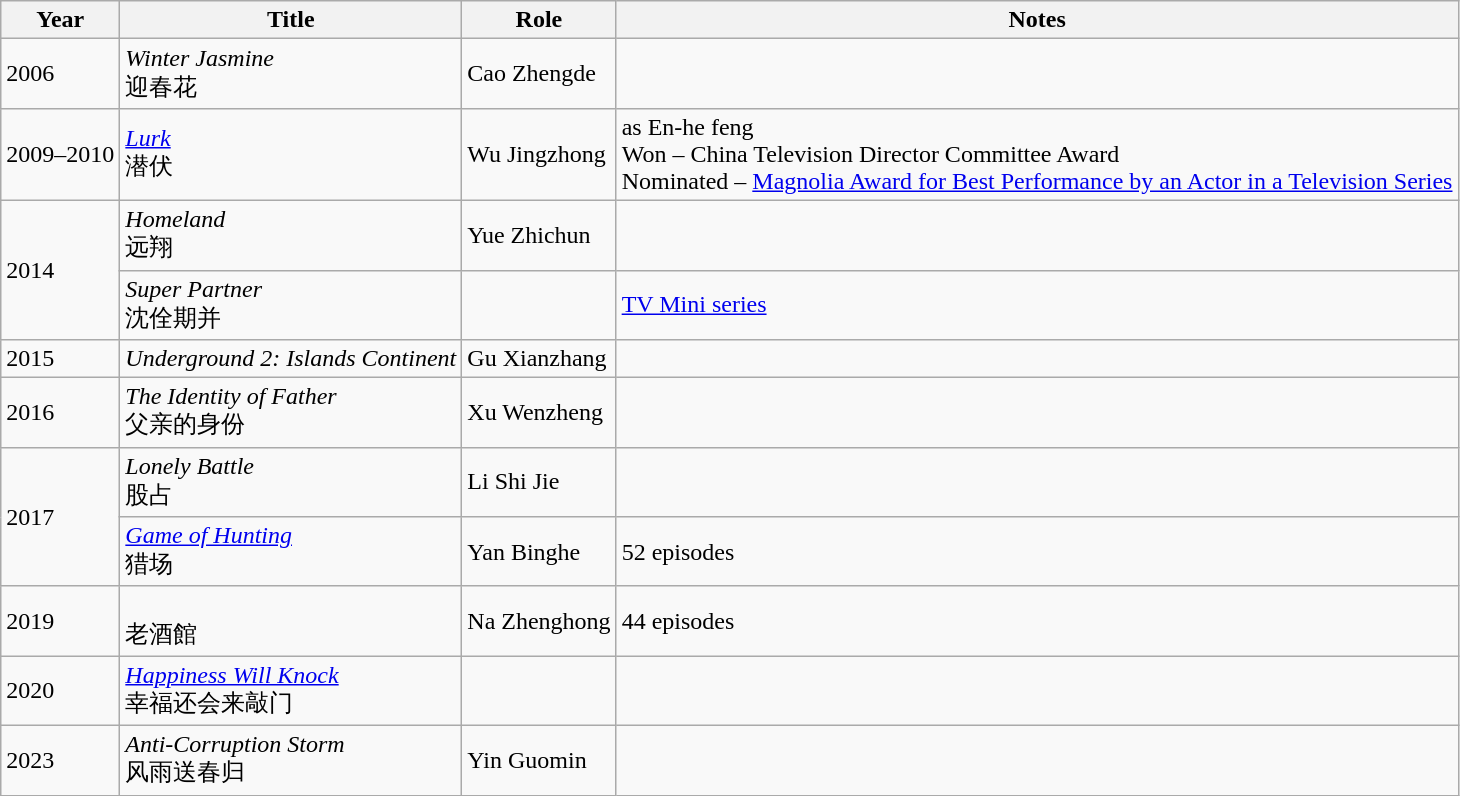<table class="wikitable">
<tr>
<th>Year</th>
<th>Title</th>
<th>Role</th>
<th>Notes</th>
</tr>
<tr>
<td>2006</td>
<td><em>Winter Jasmine</em><br>迎春花</td>
<td>Cao Zhengde</td>
<td></td>
</tr>
<tr>
<td>2009–2010</td>
<td><em><a href='#'>Lurk</a></em><br>潜伏</td>
<td>Wu Jingzhong</td>
<td>as En-he feng<br>Won – China Television Director Committee Award<br>Nominated – <a href='#'>Magnolia Award for Best Performance by an Actor in a Television Series</a></td>
</tr>
<tr>
<td rowspan="2">2014</td>
<td><em>Homeland</em><br>远翔</td>
<td>Yue Zhichun</td>
<td></td>
</tr>
<tr>
<td><em>Super Partner</em><br>沈佺期并</td>
<td></td>
<td><a href='#'>TV Mini series</a></td>
</tr>
<tr>
<td>2015</td>
<td><em>Underground 2: Islands Continent</em></td>
<td>Gu Xianzhang</td>
<td></td>
</tr>
<tr>
<td>2016</td>
<td><em>The Identity of Father</em><br>父亲的身份</td>
<td>Xu Wenzheng</td>
<td></td>
</tr>
<tr>
<td rowspan="2">2017</td>
<td><em>Lonely Battle</em><br>股占</td>
<td>Li Shi Jie</td>
<td></td>
</tr>
<tr>
<td><em><a href='#'>Game of Hunting</a></em><br>猎场</td>
<td>Yan Binghe</td>
<td>52 episodes</td>
</tr>
<tr>
<td>2019</td>
<td><em></em><br>老酒館</td>
<td>Na Zhenghong</td>
<td>44 episodes</td>
</tr>
<tr>
<td>2020</td>
<td><em><a href='#'>Happiness Will Knock</a></em><br>幸福还会来敲门</td>
<td></td>
<td></td>
</tr>
<tr>
<td>2023</td>
<td><em>Anti-Corruption Storm</em><br>风雨送春归</td>
<td>Yin Guomin</td>
<td></td>
</tr>
</table>
